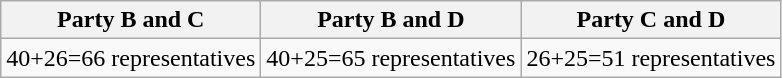<table class="wikitable">
<tr>
<th>Party B and C</th>
<th>Party B and D</th>
<th>Party C and D</th>
</tr>
<tr>
<td>40+26=66 representatives</td>
<td>40+25=65 representatives</td>
<td>26+25=51 representatives</td>
</tr>
</table>
